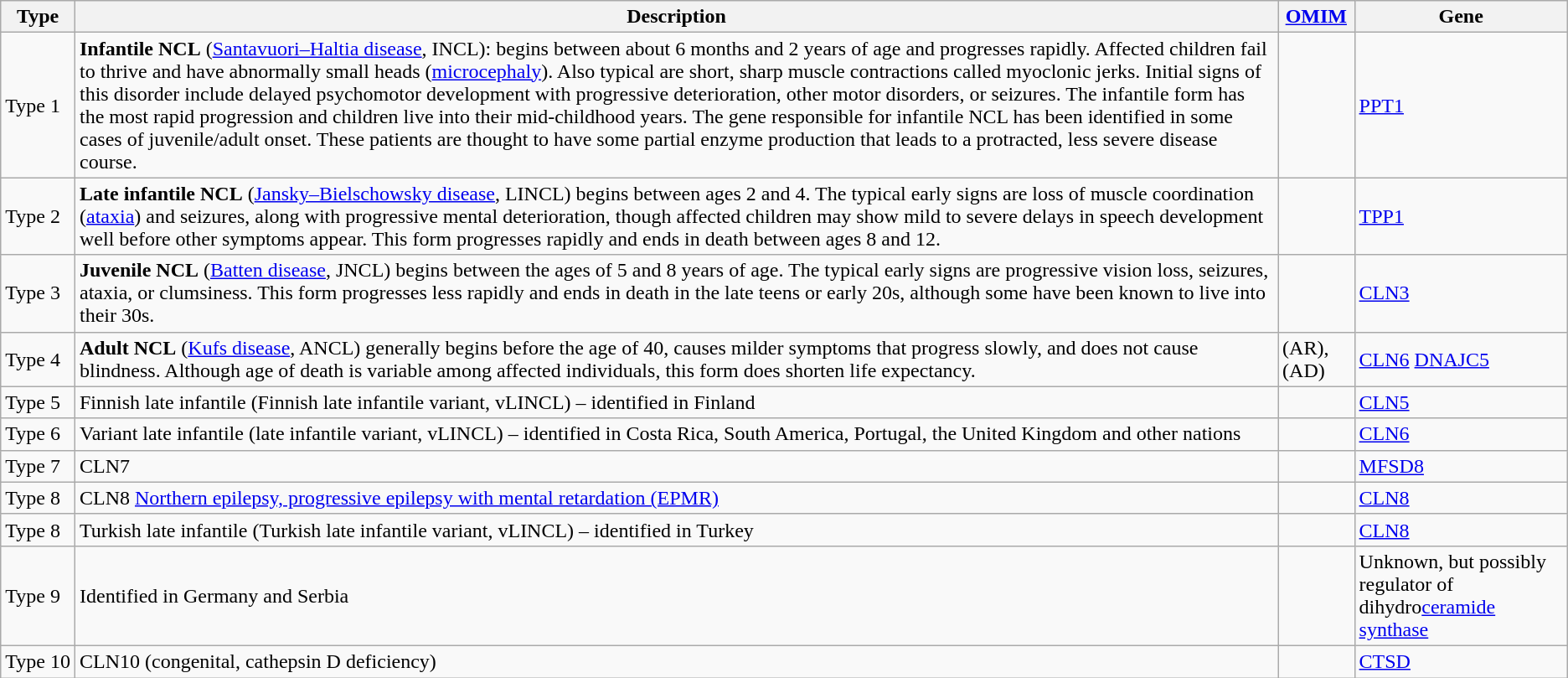<table class="wikitable">
<tr>
<th>Type</th>
<th>Description</th>
<th><a href='#'>OMIM</a></th>
<th>Gene</th>
</tr>
<tr>
<td>Type 1</td>
<td><strong>Infantile NCL</strong> (<a href='#'>Santavuori–Haltia disease</a>, INCL): begins between about 6 months and 2 years of age and progresses rapidly. Affected children fail to thrive and have abnormally small heads (<a href='#'>microcephaly</a>). Also typical are short, sharp muscle contractions called myoclonic jerks. Initial signs of this disorder include delayed psychomotor development with progressive deterioration, other motor disorders, or seizures. The infantile form has the most rapid progression and children live into their mid-childhood years. The gene responsible for infantile NCL has been identified in some cases of juvenile/adult onset. These patients are thought to have some partial enzyme production that leads to a protracted, less severe disease course.</td>
<td></td>
<td><a href='#'>PPT1</a></td>
</tr>
<tr>
<td>Type 2</td>
<td><strong>Late infantile NCL</strong> (<a href='#'>Jansky–Bielschowsky disease</a>, LINCL) begins between ages 2 and 4. The typical early signs are loss of muscle coordination (<a href='#'>ataxia</a>) and seizures, along with progressive mental deterioration, though affected children may show mild to severe delays in speech development well before other symptoms appear. This form progresses rapidly and ends in death between ages 8 and 12.</td>
<td></td>
<td><a href='#'>TPP1</a></td>
</tr>
<tr>
<td>Type 3</td>
<td><strong>Juvenile NCL</strong> (<a href='#'>Batten disease</a>, JNCL) begins between the ages of 5 and 8 years of age. The typical early signs are progressive vision loss, seizures, ataxia, or clumsiness. This form progresses less rapidly and ends in death in the late teens or early 20s, although some have been known to live into their 30s.</td>
<td></td>
<td><a href='#'>CLN3</a></td>
</tr>
<tr>
<td>Type 4</td>
<td><strong>Adult NCL</strong> (<a href='#'>Kufs disease</a>, ANCL) generally begins before the age of 40, causes milder symptoms that progress slowly, and does not cause blindness. Although age of death is variable among affected individuals, this form does shorten life expectancy.</td>
<td> (AR),  (AD)</td>
<td><a href='#'>CLN6</a> <a href='#'>DNAJC5</a></td>
</tr>
<tr>
<td>Type 5</td>
<td>Finnish late infantile (Finnish late infantile variant, vLINCL) – identified in Finland</td>
<td></td>
<td><a href='#'>CLN5</a></td>
</tr>
<tr>
<td>Type 6</td>
<td>Variant late infantile (late infantile variant, vLINCL) – identified in Costa Rica, South America, Portugal, the United Kingdom and other nations</td>
<td></td>
<td><a href='#'>CLN6</a></td>
</tr>
<tr>
<td>Type 7</td>
<td>CLN7</td>
<td></td>
<td><a href='#'>MFSD8</a></td>
</tr>
<tr>
<td>Type 8</td>
<td>CLN8 <a href='#'>Northern epilepsy, progressive epilepsy with mental retardation (EPMR)</a></td>
<td></td>
<td><a href='#'>CLN8</a></td>
</tr>
<tr>
<td>Type 8</td>
<td>Turkish late infantile (Turkish late infantile variant, vLINCL) – identified in Turkey</td>
<td></td>
<td><a href='#'>CLN8</a></td>
</tr>
<tr>
<td>Type 9</td>
<td>Identified in Germany and Serbia</td>
<td></td>
<td>Unknown, but possibly regulator of dihydro<a href='#'>ceramide synthase</a></td>
</tr>
<tr>
<td>Type 10</td>
<td>CLN10 (congenital, cathepsin D deficiency)</td>
<td></td>
<td><a href='#'>CTSD</a></td>
</tr>
</table>
